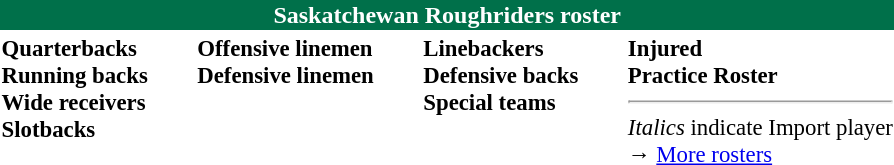<table class="toccolours" style="text-align: left;">
<tr>
<th colspan="7" style="background-color: #00704a;color:white;text-align:center;">Saskatchewan Roughriders roster</th>
</tr>
<tr>
<td style="font-size: 95%;" valign="top"><strong>Quarterbacks</strong><br><strong>Running backs</strong><br><strong>Wide receivers</strong><br><strong>Slotbacks</strong></td>
<td style="width: 25px;"></td>
<td style="font-size: 95%;" valign="top"><strong>Offensive linemen</strong><br><strong>Defensive linemen</strong></td>
<td style="width: 25px;"></td>
<td style="font-size: 95%;" valign="top"><strong>Linebackers </strong><br><strong>Defensive backs</strong><br><strong>Special teams</strong></td>
<td style="width: 25px;"></td>
<td style="font-size: 95%;" valign="top"><strong>Injured</strong><br><strong>Practice Roster</strong><br><hr>
<em>Italics</em> indicate Import player<br>→ <a href='#'>More rosters</a></td>
</tr>
<tr>
</tr>
</table>
